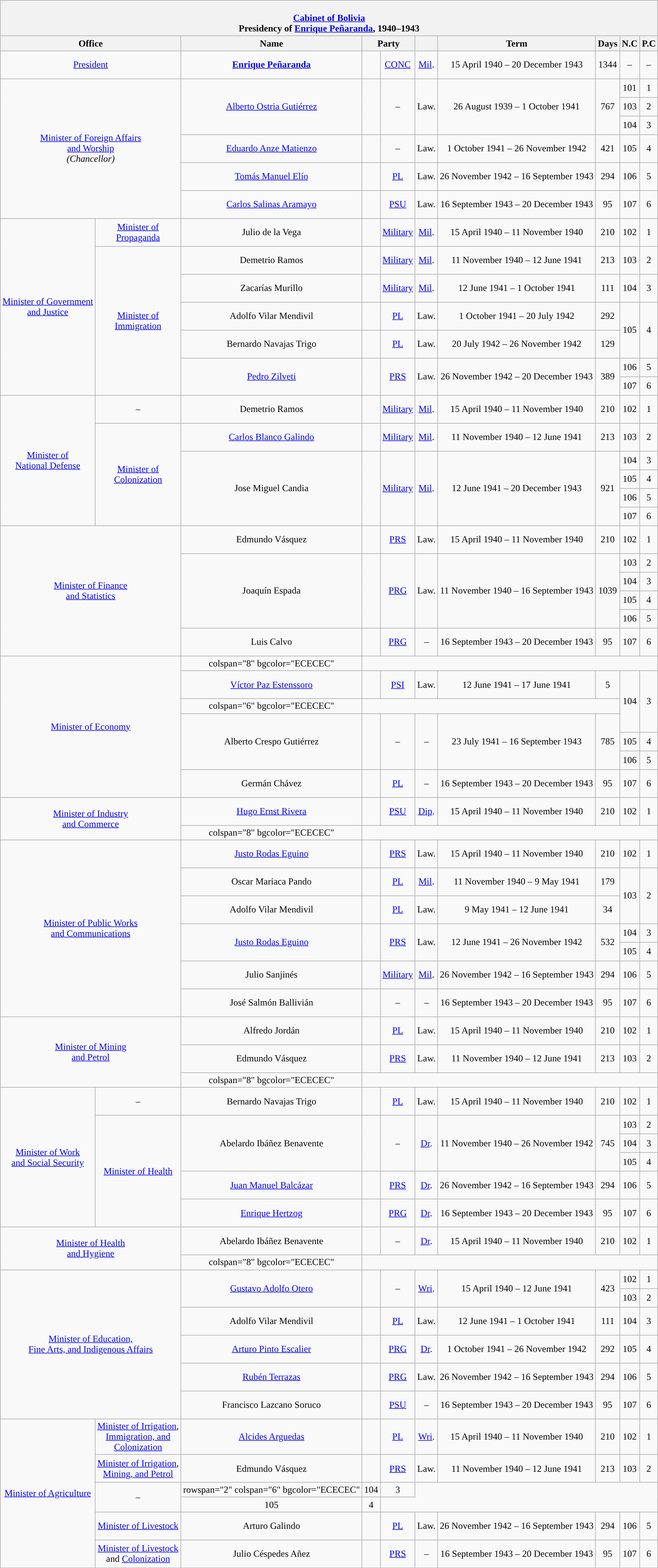<table class="wikitable" style="text-align:center;">
<tr>
<th colspan="10" style="background-color:"><br><a href='#'>Cabinet of Bolivia</a><br>Presidency of <a href='#'>Enrique Peñaranda</a>, 1940–1943</th>
</tr>
<tr style="font-weight:bold;">
<th colspan="2">Office</th>
<th>Name</th>
<th colspan="2">Party</th>
<th></th>
<th>Term</th>
<th>Days</th>
<th>N.C</th>
<th>P.C<br></th>
</tr>
<tr style="height:3em;">
<td colspan="2"><a href='#'>President</a></td>
<td><strong><a href='#'>Enrique Peñaranda</a></strong></td>
<td style="background:"></td>
<td><a href='#'>CONC</a></td>
<td><a href='#'>Mil</a>.</td>
<td>15 April 1940 – 20 December 1943</td>
<td>1344</td>
<td>–</td>
<td>–<br></td>
</tr>
<tr style="height:2em;">
<td colspan="2" rowspan="6"><a href='#'>Minister of Foreign Affairs<br>and Worship</a><br><em>(Chancellor)</em></td>
<td rowspan="3"><a href='#'>Alberto Ostria Gutiérrez</a></td>
<td rowspan="3" style="background:"></td>
<td rowspan="3">–</td>
<td rowspan="3">Law.</td>
<td rowspan="3">26 August 1939 – 1 October 1941</td>
<td rowspan="3">767</td>
<td>101</td>
<td>1</td>
</tr>
<tr style="height:2em;">
<td>103</td>
<td>2</td>
</tr>
<tr style="height:2em;">
<td>104</td>
<td>3</td>
</tr>
<tr style="height:3em;">
<td><a href='#'>Eduardo Anze Matienzo</a></td>
<td style="background:"></td>
<td>–</td>
<td>Law.</td>
<td>1 October 1941 – 26 November 1942</td>
<td>421</td>
<td>105</td>
<td>4</td>
</tr>
<tr style="height:3em;">
<td><a href='#'>Tomás Manuel Elío</a></td>
<td style="background:"></td>
<td><a href='#'>PL</a></td>
<td>Law.</td>
<td>26 November 1942 – 16 September 1943</td>
<td>294</td>
<td>106</td>
<td>5</td>
</tr>
<tr style="height:3em;">
<td><a href='#'>Carlos Salinas Aramayo</a></td>
<td style="background:"></td>
<td><a href='#'>PSU</a></td>
<td>Law.</td>
<td>16 September 1943 – 20 December 1943</td>
<td>95</td>
<td>107</td>
<td>6<br></td>
</tr>
<tr style="height:3em;">
<td rowspan="7"><a href='#'>Minister of Government<br>and Justice</a></td>
<td><a href='#'>Minister of<br>Propaganda</a></td>
<td>Julio de la Vega</td>
<td style="background:"></td>
<td><a href='#'>Military</a></td>
<td><a href='#'>Mil</a>.</td>
<td>15 April 1940 – 11 November 1940</td>
<td>210</td>
<td>102</td>
<td>1</td>
</tr>
<tr style="height:3em;">
<td rowspan="6"><a href='#'>Minister of<br>Immigration</a></td>
<td>Demetrio Ramos</td>
<td style="background:"></td>
<td><a href='#'>Military</a></td>
<td><a href='#'>Mil</a>.</td>
<td>11 November 1940 – 12 June 1941</td>
<td>213</td>
<td>103</td>
<td>2</td>
</tr>
<tr style="height:3em;">
<td>Zacarías Murillo</td>
<td style="background:"></td>
<td><a href='#'>Military</a></td>
<td><a href='#'>Mil</a>.</td>
<td>12 June 1941 – 1 October 1941</td>
<td>111</td>
<td>104</td>
<td>3</td>
</tr>
<tr style="height:3em;">
<td>Adolfo Vilar Mendivil</td>
<td style="background:"></td>
<td><a href='#'>PL</a></td>
<td>Law.</td>
<td>1 October 1941 – 20 July 1942</td>
<td>292</td>
<td rowspan="2">105</td>
<td rowspan="2">4</td>
</tr>
<tr style="height:3em;">
<td>Bernardo Navajas Trigo</td>
<td style="background:"></td>
<td><a href='#'>PL</a></td>
<td>Law.</td>
<td>20 July 1942 – 26 November 1942</td>
<td>129</td>
</tr>
<tr style="height:2em;">
<td rowspan="2"><a href='#'>Pedro Zilveti</a></td>
<td rowspan="2" style="background:"></td>
<td rowspan="2"><a href='#'>PRS</a></td>
<td rowspan="2">Law.</td>
<td rowspan="2">26 November 1942 – 20 December 1943</td>
<td rowspan="2">389</td>
<td>106</td>
<td>5</td>
</tr>
<tr style="height:2em;">
<td>107</td>
<td>6<br></td>
</tr>
<tr style="height:3em;">
<td rowspan="6"><a href='#'>Minister of<br>National Defense</a></td>
<td>–</td>
<td>Demetrio Ramos</td>
<td style="background:"></td>
<td><a href='#'>Military</a></td>
<td><a href='#'>Mil</a>.</td>
<td>15 April 1940 – 11 November 1940</td>
<td>210</td>
<td>102</td>
<td>1</td>
</tr>
<tr style="height:3em;">
<td rowspan="5"><a href='#'>Minister of<br>Colonization</a></td>
<td><a href='#'>Carlos Blanco Galindo</a></td>
<td style="background:"></td>
<td><a href='#'>Military</a></td>
<td><a href='#'>Mil</a>.</td>
<td>11 November 1940 – 12 June 1941</td>
<td>213</td>
<td>103</td>
<td>2</td>
</tr>
<tr style="height:2em;">
<td rowspan="4">Jose Miguel Candia</td>
<td rowspan="4" style="background:"></td>
<td rowspan="4"><a href='#'>Military</a></td>
<td rowspan="4"><a href='#'>Mil</a>.</td>
<td rowspan="4">12 June 1941 – 20 December 1943</td>
<td rowspan="4">921</td>
<td>104</td>
<td>3</td>
</tr>
<tr style="height:2em;">
<td>105</td>
<td>4</td>
</tr>
<tr style="height:2em;">
<td>106</td>
<td>5</td>
</tr>
<tr style="height:2em;">
<td>107</td>
<td>6<br></td>
</tr>
<tr style="height:3em;">
<td colspan="2" rowspan="6"><a href='#'>Minister of Finance<br>and Statistics</a></td>
<td>Edmundo Vásquez</td>
<td style="background:"></td>
<td><a href='#'>PRS</a></td>
<td>Law.</td>
<td>15 April 1940 – 11 November 1940</td>
<td>210</td>
<td>102</td>
<td>1</td>
</tr>
<tr style="height:2em;">
<td rowspan="4">Joaquín Espada</td>
<td rowspan="4" style="background:"></td>
<td rowspan="4"><a href='#'>PRG</a></td>
<td rowspan="4">Law.</td>
<td rowspan="4">11 November 1940 – 16 September 1943</td>
<td rowspan="4">1039</td>
<td>103</td>
<td>2</td>
</tr>
<tr style="height:2em;">
<td>104</td>
<td>3</td>
</tr>
<tr style="height:2em;">
<td>105</td>
<td>4</td>
</tr>
<tr style="height:2em;">
<td>106</td>
<td>5</td>
</tr>
<tr style="height:3em;">
<td>Luis Calvo</td>
<td style="background:"></td>
<td><a href='#'>PRG</a></td>
<td>–</td>
<td>16 September 1943 – 20 December 1943</td>
<td>95</td>
<td>107</td>
<td>6<br></td>
</tr>
<tr>
<td colspan="2" rowspan="7"><a href='#'>Minister of Economy</a></td>
<td>colspan="8" bgcolor="ECECEC" </td>
</tr>
<tr style="height:3em;">
<td><a href='#'>Víctor Paz Estenssoro</a></td>
<td style="background:"></td>
<td><a href='#'>PSI</a></td>
<td>Law.</td>
<td>12 June 1941 – 17 June 1941</td>
<td>5</td>
<td rowspan="3">104</td>
<td rowspan="3">3</td>
</tr>
<tr>
<td>colspan="6" bgcolor="ECECEC" </td>
</tr>
<tr style="height:2em;">
<td rowspan="3">Alberto Crespo Gutiérrez</td>
<td rowspan="3" style="background:"></td>
<td rowspan="3">–</td>
<td rowspan="3">–</td>
<td rowspan="3">23 July 1941 – 16 September 1943</td>
<td rowspan="3">785</td>
</tr>
<tr style="height:2em;">
<td>105</td>
<td>4</td>
</tr>
<tr style="height:2em;">
<td>106</td>
<td>5</td>
</tr>
<tr style="height:3em;">
<td>Germán Chávez</td>
<td style="background:"></td>
<td><a href='#'>PL</a></td>
<td>–</td>
<td>16 September 1943 – 20 December 1943</td>
<td>95</td>
<td>107</td>
<td>6<br></td>
</tr>
<tr style="height:3em;">
<td colspan="2" rowspan="2"><a href='#'>Minister of Industry<br>and Commerce</a></td>
<td><a href='#'>Hugo Ernst Rivera</a></td>
<td style="background:"></td>
<td><a href='#'>PSU</a></td>
<td><a href='#'>Dip</a>.</td>
<td>15 April 1940 – 11 November 1940</td>
<td>210</td>
<td>102</td>
<td>1</td>
</tr>
<tr>
<td>colspan="8" bgcolor="ECECEC" <br></td>
</tr>
<tr style="height:3em;">
<td colspan="2" rowspan="7"><a href='#'>Minister of Public Works<br>and Communications</a></td>
<td><a href='#'>Justo Rodas Eguino</a></td>
<td style="background:"></td>
<td><a href='#'>PRS</a></td>
<td>Law.</td>
<td>15 April 1940 – 11 November 1940</td>
<td>210</td>
<td>102</td>
<td>1</td>
</tr>
<tr style="height:3em;">
<td>Oscar Mariaca Pando</td>
<td style="background:"></td>
<td><a href='#'>PL</a></td>
<td><a href='#'>Mil</a>.</td>
<td>11 November 1940 – 9 May 1941</td>
<td>179</td>
<td rowspan="2">103</td>
<td rowspan="2">2</td>
</tr>
<tr style="height:3em;">
<td>Adolfo Vilar Mendivil</td>
<td style="background:"></td>
<td><a href='#'>PL</a></td>
<td>Law.</td>
<td>9 May 1941 – 12 June 1941</td>
<td>34</td>
</tr>
<tr style="height:2em;">
<td rowspan="2"><a href='#'>Justo Rodas Eguino</a></td>
<td rowspan="2" style="background:"></td>
<td rowspan="2"><a href='#'>PRS</a></td>
<td rowspan="2">Law.</td>
<td rowspan="2">12 June 1941 – 26 November 1942</td>
<td rowspan="2">532</td>
<td>104</td>
<td>3</td>
</tr>
<tr style="height:2em;">
<td>105</td>
<td>4</td>
</tr>
<tr style="height:3em;">
<td>Julio Sanjinés</td>
<td style="background:"></td>
<td><a href='#'>Military</a></td>
<td><a href='#'>Mil</a>.</td>
<td>26 November 1942 – 16 September 1943</td>
<td>294</td>
<td>106</td>
<td>5</td>
</tr>
<tr style="height:3em;">
<td>José Salmón Ballivián</td>
<td style="background:"></td>
<td>–</td>
<td>–</td>
<td>16 September 1943 – 20 December 1943</td>
<td>95</td>
<td>107</td>
<td>6<br></td>
</tr>
<tr style="height:3em;">
<td colspan="2" rowspan="3"><a href='#'>Minister of Mining<br>and Petrol</a></td>
<td>Alfredo Jordán</td>
<td style="background:"></td>
<td><a href='#'>PL</a></td>
<td>Law.</td>
<td>15 April 1940 – 11 November 1940</td>
<td>210</td>
<td>102</td>
<td>1</td>
</tr>
<tr style="height:3em;">
<td>Edmundo Vásquez</td>
<td style="background:"></td>
<td><a href='#'>PRS</a></td>
<td>Law.</td>
<td>11 November 1940 – 12 June 1941</td>
<td>213</td>
<td>103</td>
<td>2</td>
</tr>
<tr>
<td>colspan="8" bgcolor="ECECEC" <br></td>
</tr>
<tr style="height:3em;">
<td rowspan="6"><a href='#'>Minister of Work<br>and Social Security</a></td>
<td>–</td>
<td>Bernardo Navajas Trigo</td>
<td style="background:"></td>
<td><a href='#'>PL</a></td>
<td>Law.</td>
<td>15 April 1940 – 11 November 1940</td>
<td>210</td>
<td>102</td>
<td>1</td>
</tr>
<tr style="height:2em;">
<td rowspan="5"><a href='#'>Minister of Health</a></td>
<td rowspan="3">Abelardo Ibáñez Benavente</td>
<td rowspan="3" style="background:"></td>
<td rowspan="3">–</td>
<td rowspan="3"><a href='#'>Dr</a>.</td>
<td rowspan="3">11 November 1940 – 26 November 1942</td>
<td rowspan="3">745</td>
<td>103</td>
<td>2</td>
</tr>
<tr style="height:2em;">
<td>104</td>
<td>3</td>
</tr>
<tr style="height:2em;">
<td>105</td>
<td>4</td>
</tr>
<tr style="height:3em;">
<td><a href='#'>Juan Manuel Balcázar</a></td>
<td style="background:"></td>
<td><a href='#'>PRS</a></td>
<td><a href='#'>Dr</a>.</td>
<td>26 November 1942 – 16 September 1943</td>
<td>294</td>
<td>106</td>
<td>5</td>
</tr>
<tr style="height:3em;">
<td><a href='#'>Enrique Hertzog</a></td>
<td style="background:"></td>
<td><a href='#'>PRG</a></td>
<td><a href='#'>Dr</a>.</td>
<td>16 September 1943 – 20 December 1943</td>
<td>95</td>
<td>107</td>
<td>6<br></td>
</tr>
<tr style="height:3em;">
<td colspan="2" rowspan="2"><a href='#'>Minister of Health<br>and Hygiene</a></td>
<td>Abelardo Ibáñez Benavente</td>
<td style="background:"></td>
<td>–</td>
<td><a href='#'>Dr</a>.</td>
<td>15 April 1940 – 11 November 1940</td>
<td>210</td>
<td>102</td>
<td>1</td>
</tr>
<tr>
<td>colspan="8" bgcolor="ECECEC" <br></td>
</tr>
<tr style="height:2em;">
<td colspan="2" rowspan="6"><a href='#'>Minister of Education,<br>Fine Arts, and Indigenous Affairs</a></td>
<td rowspan="2"><a href='#'>Gustavo Adolfo Otero</a></td>
<td rowspan="2" style="background:"></td>
<td rowspan="2">–</td>
<td rowspan="2"><a href='#'>Wri</a>.</td>
<td rowspan="2">15 April 1940 – 12 June 1941</td>
<td rowspan="2">423</td>
<td>102</td>
<td>1</td>
</tr>
<tr style="height:2em;">
<td>103</td>
<td>2</td>
</tr>
<tr style="height:3em;">
<td>Adolfo Vilar Mendivil</td>
<td style="background:"></td>
<td><a href='#'>PL</a></td>
<td>Law.</td>
<td>12 June 1941 – 1 October 1941</td>
<td>111</td>
<td>104</td>
<td>3</td>
</tr>
<tr style="height:3em;">
<td><a href='#'>Arturo Pinto Escalier</a></td>
<td style="background:"></td>
<td><a href='#'>PRG</a></td>
<td><a href='#'>Dr</a>.</td>
<td>1 October 1941 – 26 November 1942</td>
<td>292</td>
<td>105</td>
<td>4</td>
</tr>
<tr style="height:3em;">
<td><a href='#'>Rubén Terrazas</a></td>
<td style="background:"></td>
<td><a href='#'>PRG</a></td>
<td>Law.</td>
<td>26 November 1942 – 16 September 1943</td>
<td>294</td>
<td>106</td>
<td>5</td>
</tr>
<tr style="height:3em;">
<td>Francisco Lazcano Soruco</td>
<td style="background:"></td>
<td><a href='#'>PSU</a></td>
<td>–</td>
<td>16 September 1943 – 20 December 1943</td>
<td>95</td>
<td>107</td>
<td>6<br></td>
</tr>
<tr style="height:3em;">
<td rowspan="6"><a href='#'>Minister of Agriculture</a></td>
<td><a href='#'>Minister of Irrigation</a>,<br><a href='#'>Immigration, and<br>Colonization</a></td>
<td><a href='#'>Alcides Arguedas</a></td>
<td style="background:"></td>
<td><a href='#'>PL</a></td>
<td><a href='#'>Wri</a>.</td>
<td>15 April 1940 – 11 November 1940</td>
<td>210</td>
<td>102</td>
<td>1</td>
</tr>
<tr style="height:3em;">
<td><a href='#'>Minister of Irrigation</a>,<br><a href='#'>Mining, and Petrol</a></td>
<td>Edmundo Vásquez</td>
<td style="background:"></td>
<td><a href='#'>PRS</a></td>
<td>Law.</td>
<td>11 November 1940 – 12 June 1941</td>
<td>213</td>
<td>103</td>
<td>2</td>
</tr>
<tr>
<td rowspan="2">–</td>
<td>rowspan="2" colspan="6" bgcolor="ECECEC" </td>
<td>104</td>
<td>3</td>
</tr>
<tr>
<td>105</td>
<td>4</td>
</tr>
<tr style="height:3em;">
<td><a href='#'>Minister of Livestock</a></td>
<td>Arturo Galindo</td>
<td style="background:"></td>
<td><a href='#'>PL</a></td>
<td>Law.</td>
<td>26 November 1942 – 16 September 1943</td>
<td>294</td>
<td>106</td>
<td>5</td>
</tr>
<tr style="height:3em;">
<td><a href='#'>Minister of Livestock</a><br>and <a href='#'>Colonization</a></td>
<td>Julio Céspedes Añez</td>
<td style="background:"></td>
<td><a href='#'>PRS</a></td>
<td>–</td>
<td>16 September 1943 – 20 December 1943</td>
<td>95</td>
<td>107</td>
<td>6</td>
</tr>
</table>
